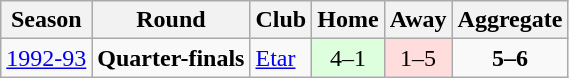<table class="wikitable">
<tr>
<th>Season</th>
<th>Round</th>
<th>Club</th>
<th>Home</th>
<th>Away</th>
<th>Aggregate</th>
</tr>
<tr>
<td><a href='#'>1992-93</a></td>
<td><strong>Quarter-finals</strong></td>
<td> <a href='#'>Etar</a></td>
<td style="text-align:center; background:#dfd;">4–1</td>
<td style="text-align:center; background:#fdd;">1–5</td>
<td style="text-align:center;"><strong>5–6</strong></td>
</tr>
</table>
